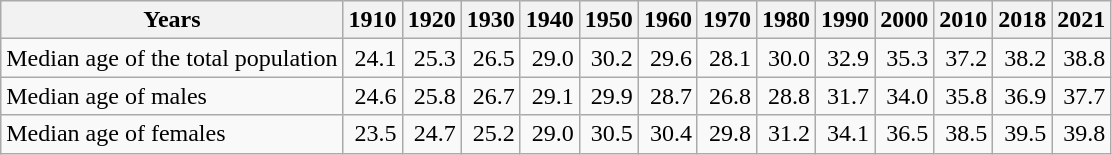<table class="wikitable " style="text-align:right">
<tr>
<th>Years</th>
<th>1910</th>
<th>1920</th>
<th>1930</th>
<th>1940</th>
<th>1950</th>
<th>1960</th>
<th>1970</th>
<th>1980</th>
<th>1990</th>
<th>2000</th>
<th>2010</th>
<th>2018</th>
<th>2021</th>
</tr>
<tr>
<td align="left">Median age of the total population</td>
<td>24.1</td>
<td>25.3</td>
<td>26.5</td>
<td>29.0</td>
<td>30.2</td>
<td>29.6</td>
<td>28.1</td>
<td>30.0</td>
<td>32.9</td>
<td>35.3</td>
<td>37.2</td>
<td>38.2</td>
<td>38.8</td>
</tr>
<tr>
<td align="left">Median age of males</td>
<td>24.6</td>
<td>25.8</td>
<td>26.7</td>
<td>29.1</td>
<td>29.9</td>
<td>28.7</td>
<td>26.8</td>
<td>28.8</td>
<td>31.7</td>
<td>34.0</td>
<td>35.8</td>
<td>36.9</td>
<td>37.7</td>
</tr>
<tr>
<td align="left">Median age of females</td>
<td>23.5</td>
<td>24.7</td>
<td>25.2</td>
<td>29.0</td>
<td>30.5</td>
<td>30.4</td>
<td>29.8</td>
<td>31.2</td>
<td>34.1</td>
<td>36.5</td>
<td>38.5</td>
<td>39.5</td>
<td>39.8</td>
</tr>
</table>
